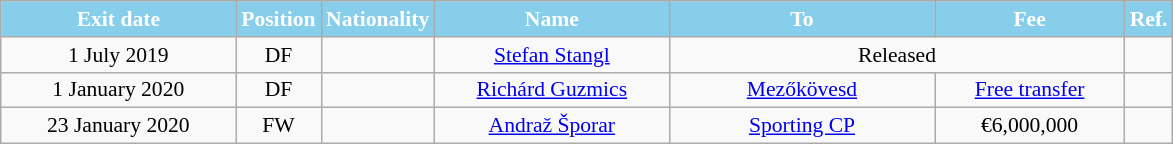<table class="wikitable"  style="text-align:center; font-size:90%; ">
<tr>
<th style="background:#87CEEB; color:#FFFFFF; width:150px;">Exit date</th>
<th style="background:#87CEEB; color:#FFFFFF; width:50px;">Position</th>
<th style="background:#87CEEB; color:#FFFFFF; width:50px;">Nationality</th>
<th style="background:#87CEEB; color:#FFFFFF; width:150px;">Name</th>
<th style="background:#87CEEB; color:#FFFFFF; width:170px;">To</th>
<th style="background:#87CEEB; color:#FFFFFF; width:120px;">Fee</th>
<th style="background:#87CEEB; color:#FFFFFF; width:25px;">Ref.</th>
</tr>
<tr>
<td>1 July 2019</td>
<td>DF</td>
<td></td>
<td><a href='#'>Stefan Stangl</a></td>
<td colspan="2">Released</td>
<td></td>
</tr>
<tr>
<td>1 January 2020</td>
<td>DF</td>
<td></td>
<td><a href='#'>Richárd Guzmics</a></td>
<td> <a href='#'>Mezőkövesd</a></td>
<td><a href='#'>Free transfer</a></td>
<td></td>
</tr>
<tr>
<td>23 January 2020</td>
<td>FW</td>
<td></td>
<td><a href='#'>Andraž Šporar</a></td>
<td> <a href='#'>Sporting CP</a></td>
<td>€6,000,000</td>
<td></td>
</tr>
</table>
